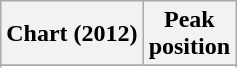<table class="wikitable sortable plainrowheaders" style="text-align:center">
<tr>
<th scope="col">Chart (2012)</th>
<th scope="col">Peak<br>position</th>
</tr>
<tr>
</tr>
<tr>
</tr>
<tr>
</tr>
<tr>
</tr>
<tr>
</tr>
</table>
